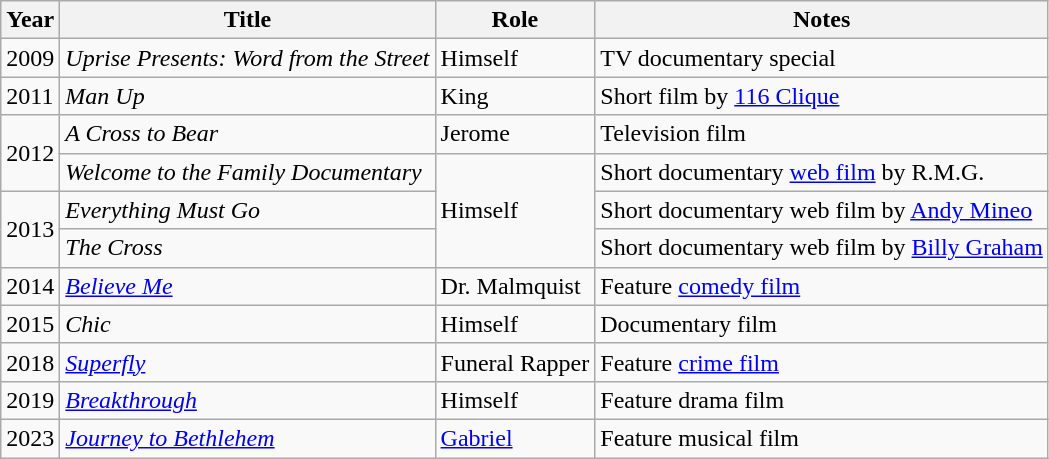<table class="wikitable">
<tr>
<th>Year</th>
<th>Title</th>
<th>Role</th>
<th>Notes</th>
</tr>
<tr>
<td>2009</td>
<td><em>Uprise Presents: Word from the Street</em></td>
<td>Himself</td>
<td>TV documentary special</td>
</tr>
<tr>
<td>2011</td>
<td><em>Man Up</em></td>
<td>King</td>
<td>Short film by <a href='#'>116 Clique</a></td>
</tr>
<tr>
<td rowspan="2">2012</td>
<td><em>A Cross to Bear</em></td>
<td>Jerome</td>
<td>Television film</td>
</tr>
<tr>
<td><em>Welcome to the Family Documentary</em></td>
<td rowspan="3">Himself</td>
<td>Short documentary <a href='#'>web film</a> by R.M.G.</td>
</tr>
<tr>
<td rowspan="2">2013</td>
<td><em>Everything Must Go</em></td>
<td>Short documentary web film by <a href='#'>Andy Mineo</a></td>
</tr>
<tr>
<td><em>The Cross</em></td>
<td>Short documentary web film by <a href='#'>Billy Graham</a></td>
</tr>
<tr>
<td>2014</td>
<td><em><a href='#'>Believe Me</a></em></td>
<td>Dr. Malmquist</td>
<td>Feature <a href='#'>comedy film</a></td>
</tr>
<tr>
<td>2015</td>
<td><em>Chic</em></td>
<td>Himself</td>
<td>Documentary film</td>
</tr>
<tr>
<td>2018</td>
<td><em><a href='#'>Superfly</a></em></td>
<td>Funeral Rapper</td>
<td>Feature <a href='#'>crime film</a></td>
</tr>
<tr>
<td>2019</td>
<td><em><a href='#'>Breakthrough</a></em></td>
<td>Himself</td>
<td>Feature drama film</td>
</tr>
<tr>
<td>2023</td>
<td><em><a href='#'>Journey to Bethlehem</a></em></td>
<td><a href='#'>Gabriel</a></td>
<td>Feature musical film</td>
</tr>
</table>
